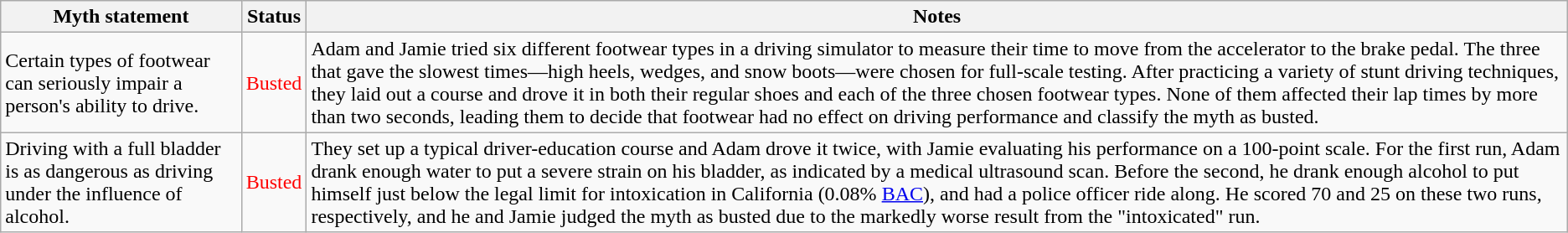<table class="wikitable plainrowheaders">
<tr>
<th>Myth statement</th>
<th>Status</th>
<th>Notes</th>
</tr>
<tr>
<td>Certain types of footwear can seriously impair a person's ability to drive.</td>
<td style="color:red">Busted</td>
<td>Adam and Jamie tried six different footwear types in a driving simulator to measure their time to move from the accelerator to the brake pedal. The three that gave the slowest times—high heels, wedges, and snow boots—were chosen for full-scale testing. After practicing a variety of stunt driving techniques, they laid out a course and drove it in both their regular shoes and each of the three chosen footwear types. None of them affected their lap times by more than two seconds, leading them to decide that footwear had no effect on driving performance and classify the myth as busted.</td>
</tr>
<tr>
<td>Driving with a full bladder is as dangerous as driving under the influence of alcohol.</td>
<td style="color:red">Busted</td>
<td>They set up a typical driver-education course and Adam drove it twice, with Jamie evaluating his performance on a 100-point scale. For the first run, Adam drank enough water to put a severe strain on his bladder, as indicated by a medical ultrasound scan. Before the second, he drank enough alcohol to put himself just below the legal limit for intoxication in California (0.08% <a href='#'>BAC</a>), and had a police officer ride along. He scored 70 and 25 on these two runs, respectively, and he and Jamie judged the myth as busted due to the markedly worse result from the "intoxicated" run.</td>
</tr>
</table>
